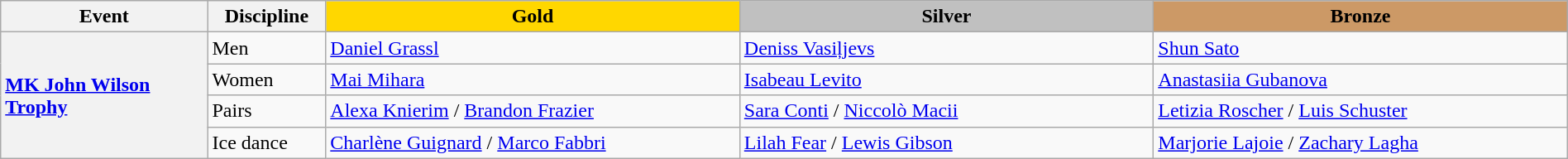<table class="wikitable unsortable" style="text-align:left; width:100%;">
<tr>
<th scope="col" style="width:10%">Event</th>
<th scope="col" style="width:5%">Discipline</th>
<td scope="col" style="text-align:center; width:20%; background:gold"><strong>Gold</strong></td>
<td scope="col" style="text-align:center; width:20%; background:silver"><strong>Silver</strong></td>
<td scope="col" style="text-align:center; width:20%; background:#c96"><strong>Bronze</strong></td>
</tr>
<tr>
<th scope="row" style="text-align:left" rowspan="4"> <a href='#'>MK John Wilson Trophy</a></th>
<td>Men</td>
<td> <a href='#'>Daniel Grassl</a></td>
<td> <a href='#'>Deniss Vasiļjevs</a></td>
<td> <a href='#'>Shun Sato</a></td>
</tr>
<tr>
<td>Women</td>
<td> <a href='#'>Mai Mihara</a></td>
<td> <a href='#'>Isabeau Levito</a></td>
<td> <a href='#'>Anastasiia Gubanova</a></td>
</tr>
<tr>
<td>Pairs</td>
<td> <a href='#'>Alexa Knierim</a> / <a href='#'>Brandon Frazier</a></td>
<td> <a href='#'>Sara Conti</a> / <a href='#'>Niccolò Macii</a></td>
<td> <a href='#'>Letizia Roscher</a> / <a href='#'>Luis Schuster</a></td>
</tr>
<tr>
<td>Ice dance</td>
<td> <a href='#'>Charlène Guignard</a> / <a href='#'>Marco Fabbri</a></td>
<td> <a href='#'>Lilah Fear</a> / <a href='#'>Lewis Gibson</a></td>
<td> <a href='#'>Marjorie Lajoie</a> / <a href='#'>Zachary Lagha</a></td>
</tr>
</table>
